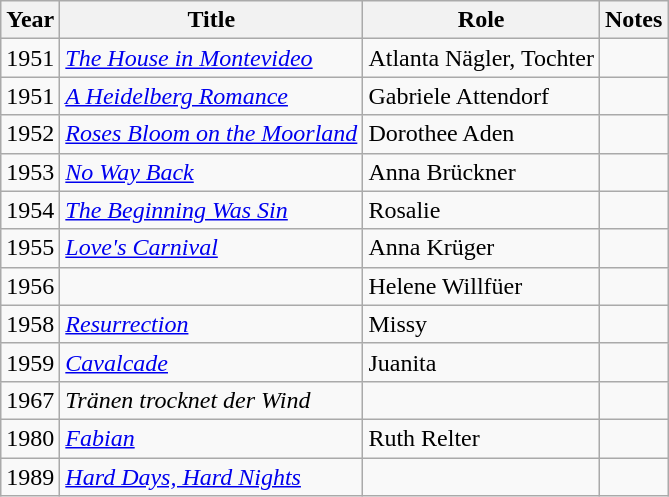<table class="wikitable">
<tr>
<th>Year</th>
<th>Title</th>
<th>Role</th>
<th>Notes</th>
</tr>
<tr>
<td>1951</td>
<td><em><a href='#'>The House in Montevideo</a></em></td>
<td>Atlanta Nägler, Tochter</td>
<td></td>
</tr>
<tr>
<td>1951</td>
<td><em><a href='#'>A Heidelberg Romance</a></em></td>
<td>Gabriele Attendorf</td>
<td></td>
</tr>
<tr>
<td>1952</td>
<td><em><a href='#'>Roses Bloom on the Moorland</a></em></td>
<td>Dorothee Aden</td>
<td></td>
</tr>
<tr>
<td>1953</td>
<td><em><a href='#'>No Way Back</a></em></td>
<td>Anna Brückner</td>
<td></td>
</tr>
<tr>
<td>1954</td>
<td><em><a href='#'>The Beginning Was Sin</a></em></td>
<td>Rosalie</td>
<td></td>
</tr>
<tr>
<td>1955</td>
<td><em><a href='#'>Love's Carnival</a></em></td>
<td>Anna Krüger</td>
<td></td>
</tr>
<tr>
<td>1956</td>
<td><em></em></td>
<td>Helene Willfüer</td>
<td></td>
</tr>
<tr>
<td>1958</td>
<td><em><a href='#'>Resurrection</a></em></td>
<td>Missy</td>
<td></td>
</tr>
<tr>
<td>1959</td>
<td><em><a href='#'>Cavalcade</a></em></td>
<td>Juanita</td>
<td></td>
</tr>
<tr>
<td>1967</td>
<td><em>Tränen trocknet der Wind</em></td>
<td></td>
<td></td>
</tr>
<tr>
<td>1980</td>
<td><em><a href='#'>Fabian</a></em></td>
<td>Ruth Relter</td>
<td></td>
</tr>
<tr>
<td>1989</td>
<td><em><a href='#'>Hard Days, Hard Nights</a></em></td>
<td></td>
<td></td>
</tr>
</table>
